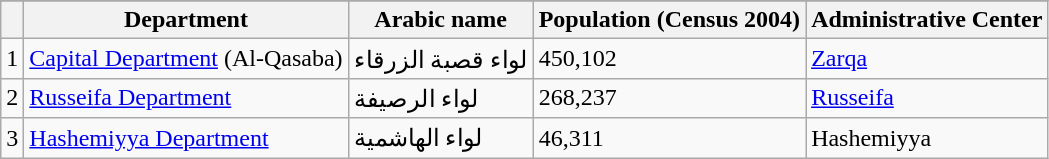<table class="wikitable">
<tr>
</tr>
<tr>
<th></th>
<th>Department</th>
<th>Arabic name</th>
<th>Population (Census 2004)</th>
<th>Administrative Center</th>
</tr>
<tr>
<td>1</td>
<td><a href='#'>Capital Department</a> (Al-Qasaba)</td>
<td>لواء قصبة الزرقاء</td>
<td>450,102</td>
<td><a href='#'>Zarqa</a></td>
</tr>
<tr>
<td>2</td>
<td><a href='#'>Russeifa Department</a></td>
<td>لواء الرصيفة</td>
<td>268,237</td>
<td><a href='#'>Russeifa</a></td>
</tr>
<tr>
<td>3</td>
<td><a href='#'>Hashemiyya Department</a></td>
<td>لواء الهاشمية</td>
<td>46,311</td>
<td>Hashemiyya</td>
</tr>
</table>
